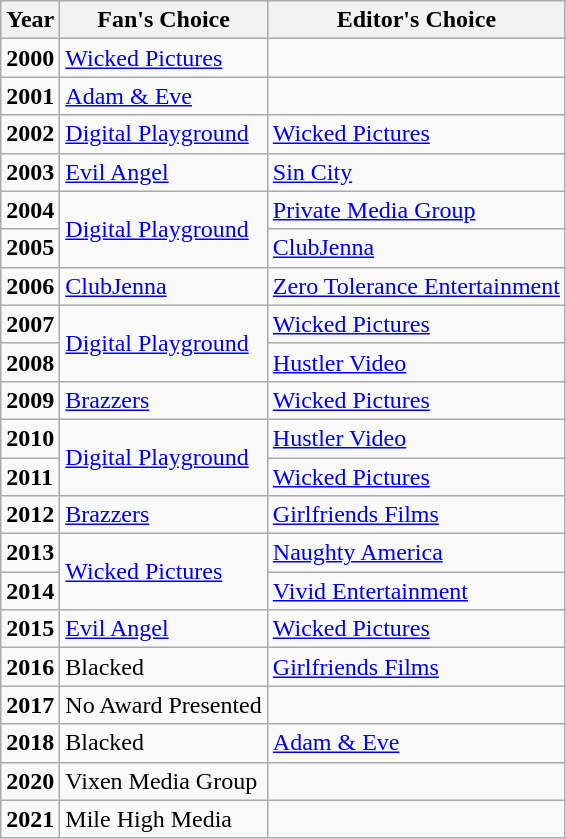<table class="wikitable">
<tr>
<th>Year</th>
<th>Fan's Choice</th>
<th>Editor's Choice</th>
</tr>
<tr>
<td><strong>2000</strong></td>
<td><a href='#'>Wicked Pictures</a></td>
<td></td>
</tr>
<tr>
<td><strong>2001</strong></td>
<td><a href='#'>Adam & Eve</a></td>
<td></td>
</tr>
<tr>
<td><strong>2002</strong></td>
<td><a href='#'>Digital Playground</a></td>
<td><a href='#'>Wicked Pictures</a></td>
</tr>
<tr>
<td><strong>2003</strong></td>
<td><a href='#'>Evil Angel</a></td>
<td><a href='#'>Sin City</a></td>
</tr>
<tr>
<td><strong>2004</strong></td>
<td rowspan="2"><a href='#'>Digital Playground</a></td>
<td><a href='#'>Private Media Group</a></td>
</tr>
<tr>
<td><strong>2005</strong></td>
<td><a href='#'>ClubJenna</a></td>
</tr>
<tr>
<td><strong>2006</strong></td>
<td><a href='#'>ClubJenna</a></td>
<td><a href='#'>Zero Tolerance Entertainment</a></td>
</tr>
<tr>
<td><strong>2007</strong></td>
<td rowspan="2"><a href='#'>Digital Playground</a></td>
<td><a href='#'>Wicked Pictures</a></td>
</tr>
<tr>
<td><strong>2008</strong></td>
<td><a href='#'>Hustler Video</a></td>
</tr>
<tr>
<td><strong>2009</strong></td>
<td><a href='#'>Brazzers</a></td>
<td><a href='#'>Wicked Pictures</a></td>
</tr>
<tr>
<td><strong>2010</strong></td>
<td rowspan="2"><a href='#'>Digital Playground</a></td>
<td><a href='#'>Hustler Video</a></td>
</tr>
<tr>
<td><strong>2011</strong></td>
<td><a href='#'>Wicked Pictures</a></td>
</tr>
<tr>
<td><strong>2012</strong></td>
<td><a href='#'>Brazzers</a></td>
<td><a href='#'>Girlfriends Films</a></td>
</tr>
<tr>
<td><strong>2013</strong></td>
<td rowspan="2"><a href='#'>Wicked Pictures</a></td>
<td><a href='#'>Naughty America</a></td>
</tr>
<tr>
<td><strong>2014</strong></td>
<td><a href='#'>Vivid Entertainment</a></td>
</tr>
<tr>
<td><strong>2015</strong></td>
<td><a href='#'>Evil Angel</a></td>
<td><a href='#'>Wicked Pictures</a></td>
</tr>
<tr>
<td><strong>2016</strong></td>
<td>Blacked</td>
<td><a href='#'>Girlfriends Films</a></td>
</tr>
<tr>
<td><strong>2017</strong></td>
<td>No Award Presented</td>
<td></td>
</tr>
<tr>
<td><strong>2018</strong></td>
<td>Blacked</td>
<td><a href='#'>Adam & Eve</a></td>
</tr>
<tr>
<td><strong>2020</strong></td>
<td>Vixen Media Group</td>
<td></td>
</tr>
<tr>
<td><strong>2021</strong></td>
<td>Mile High Media</td>
<td></td>
</tr>
</table>
